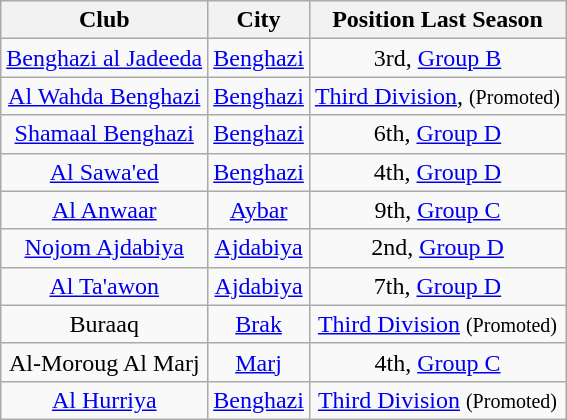<table class="wikitable" style="text-align: center;">
<tr>
<th>Club</th>
<th>City</th>
<th>Position Last Season</th>
</tr>
<tr>
<td><a href='#'>Benghazi al Jadeeda</a></td>
<td><a href='#'>Benghazi</a></td>
<td>3rd, <a href='#'>Group B</a></td>
</tr>
<tr>
<td><a href='#'>Al Wahda Benghazi</a></td>
<td><a href='#'>Benghazi</a></td>
<td><a href='#'>Third Division</a>, <small>(Promoted)</small></td>
</tr>
<tr>
<td><a href='#'>Shamaal Benghazi</a></td>
<td><a href='#'>Benghazi</a></td>
<td>6th, <a href='#'>Group D</a></td>
</tr>
<tr>
<td><a href='#'>Al Sawa'ed</a></td>
<td><a href='#'>Benghazi</a></td>
<td>4th, <a href='#'>Group D</a></td>
</tr>
<tr>
<td><a href='#'>Al Anwaar</a></td>
<td><a href='#'>Aybar</a></td>
<td>9th, <a href='#'>Group C</a></td>
</tr>
<tr>
<td><a href='#'>Nojom Ajdabiya</a></td>
<td><a href='#'>Ajdabiya</a></td>
<td>2nd, <a href='#'>Group D</a></td>
</tr>
<tr>
<td><a href='#'>Al Ta'awon</a></td>
<td><a href='#'>Ajdabiya</a></td>
<td>7th, <a href='#'>Group D</a></td>
</tr>
<tr>
<td>Buraaq</td>
<td><a href='#'>Brak</a></td>
<td><a href='#'>Third Division</a> <small>(Promoted)</small></td>
</tr>
<tr>
<td>Al-Moroug Al Marj</td>
<td><a href='#'>Marj</a></td>
<td>4th, <a href='#'>Group C</a></td>
</tr>
<tr>
<td><a href='#'>Al Hurriya</a></td>
<td><a href='#'>Benghazi</a></td>
<td><a href='#'>Third Division</a> <small>(Promoted)</small></td>
</tr>
</table>
